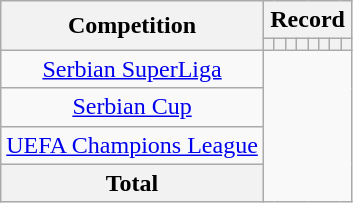<table class="wikitable" style="text-align: center">
<tr>
<th rowspan=2>Competition</th>
<th colspan=8>Record</th>
</tr>
<tr>
<th></th>
<th></th>
<th></th>
<th></th>
<th></th>
<th></th>
<th></th>
<th></th>
</tr>
<tr>
<td><a href='#'>Serbian SuperLiga</a><br></td>
</tr>
<tr>
<td><a href='#'>Serbian Cup</a><br></td>
</tr>
<tr>
<td><a href='#'>UEFA Champions League</a><br></td>
</tr>
<tr>
<th>Total<br></th>
</tr>
</table>
